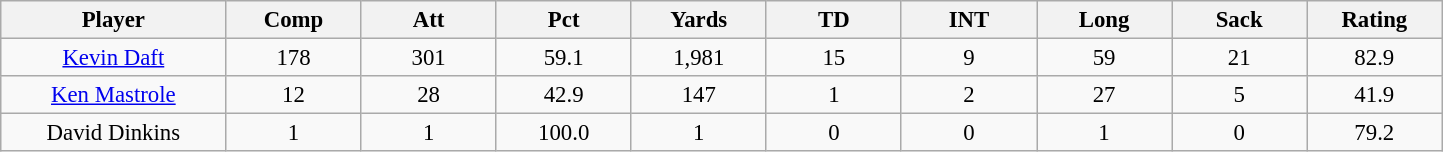<table class="wikitable" style="font-size:95%; text-align:center">
<tr>
<th style="width:10%">Player</th>
<th style="width:6%">Comp</th>
<th style="width:6%">Att</th>
<th style="width:6%">Pct</th>
<th style="width:6%">Yards</th>
<th style="width:6%">TD</th>
<th style="width:6%">INT</th>
<th style="width:6%">Long</th>
<th style="width:6%">Sack</th>
<th style="width:6%">Rating</th>
</tr>
<tr>
<td><a href='#'>Kevin Daft</a></td>
<td>178</td>
<td>301</td>
<td>59.1</td>
<td>1,981</td>
<td>15</td>
<td>9</td>
<td>59</td>
<td>21</td>
<td>82.9</td>
</tr>
<tr>
<td><a href='#'>Ken Mastrole</a></td>
<td>12</td>
<td>28</td>
<td>42.9</td>
<td>147</td>
<td>1</td>
<td>2</td>
<td>27</td>
<td>5</td>
<td>41.9</td>
</tr>
<tr>
<td>David Dinkins</td>
<td>1</td>
<td>1</td>
<td>100.0</td>
<td>1</td>
<td>0</td>
<td>0</td>
<td>1</td>
<td>0</td>
<td>79.2</td>
</tr>
</table>
